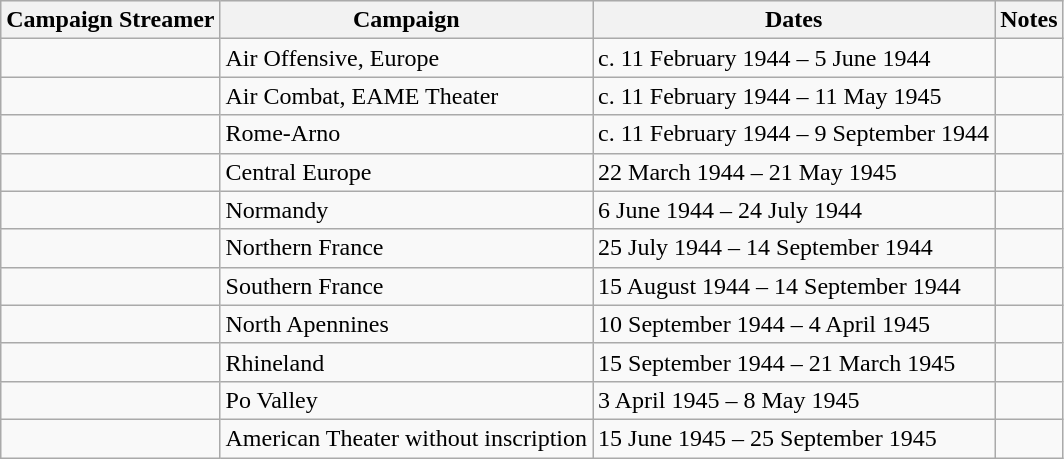<table class="wikitable">
<tr style="background:#efefef;">
<th>Campaign Streamer</th>
<th>Campaign</th>
<th>Dates</th>
<th>Notes</th>
</tr>
<tr>
<td></td>
<td>Air Offensive, Europe</td>
<td>c. 11 February 1944 – 5 June 1944</td>
<td></td>
</tr>
<tr>
<td></td>
<td>Air Combat, EAME Theater</td>
<td>c. 11 February 1944 – 11 May 1945</td>
<td></td>
</tr>
<tr>
<td></td>
<td>Rome-Arno</td>
<td>c. 11 February 1944 – 9 September 1944</td>
<td></td>
</tr>
<tr>
<td></td>
<td>Central Europe</td>
<td>22 March 1944 – 21 May 1945</td>
<td></td>
</tr>
<tr>
<td></td>
<td>Normandy</td>
<td>6 June 1944 – 24 July 1944</td>
<td></td>
</tr>
<tr>
<td></td>
<td>Northern France</td>
<td>25 July 1944 – 14 September 1944</td>
<td></td>
</tr>
<tr>
<td></td>
<td>Southern France</td>
<td>15 August 1944 – 14 September 1944</td>
<td></td>
</tr>
<tr>
<td></td>
<td>North Apennines</td>
<td>10 September 1944 – 4 April 1945</td>
<td></td>
</tr>
<tr>
<td></td>
<td>Rhineland</td>
<td>15 September 1944 – 21 March 1945</td>
<td></td>
</tr>
<tr>
<td></td>
<td>Po Valley</td>
<td>3 April 1945 – 8 May 1945</td>
<td></td>
</tr>
<tr>
<td></td>
<td>American Theater without inscription</td>
<td>15 June 1945 – 25 September 1945</td>
<td></td>
</tr>
</table>
